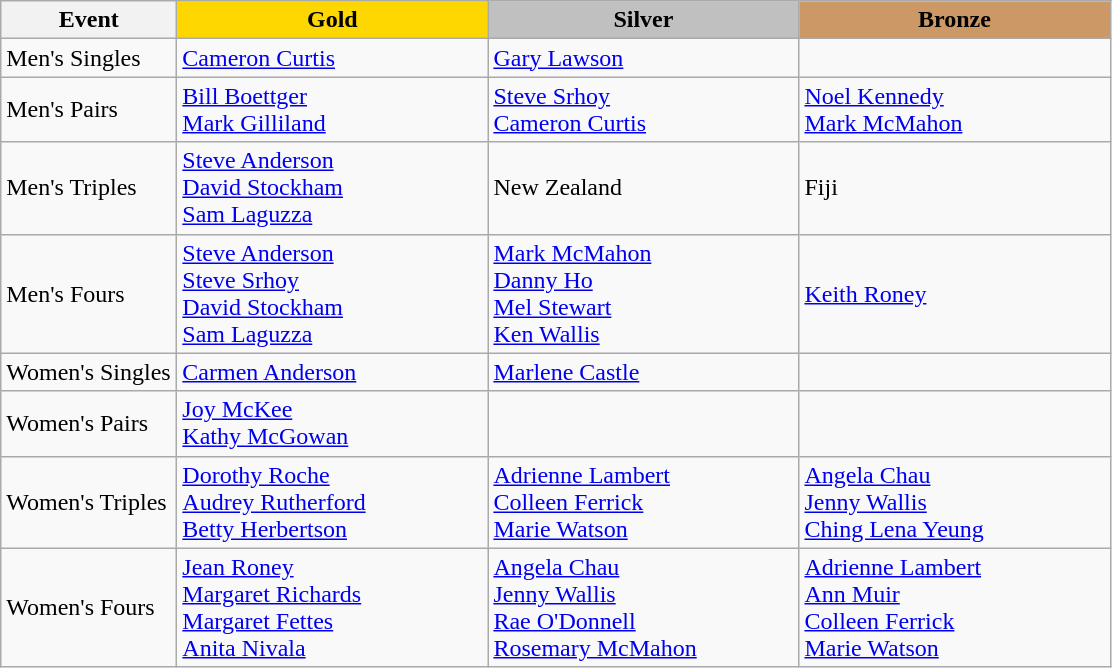<table class="wikitable" style="font-size: 100%">
<tr>
<th width=110>Event</th>
<th width=200 style="background-color: gold;">Gold</th>
<th width=200 style="background-color: silver;">Silver</th>
<th width=200 style="background-color: #cc9966;">Bronze</th>
</tr>
<tr>
<td>Men's Singles</td>
<td> <a href='#'>Cameron Curtis</a></td>
<td> <a href='#'>Gary Lawson</a></td>
<td></td>
</tr>
<tr>
<td>Men's Pairs</td>
<td> <a href='#'>Bill Boettger</a><br><a href='#'>Mark Gilliland</a></td>
<td> <a href='#'>Steve Srhoy</a><br><a href='#'>Cameron Curtis</a></td>
<td> <a href='#'>Noel Kennedy</a><br><a href='#'>Mark McMahon</a></td>
</tr>
<tr>
<td>Men's Triples</td>
<td> <a href='#'>Steve Anderson</a><br><a href='#'>David Stockham</a><br><a href='#'>Sam Laguzza</a></td>
<td> New Zealand</td>
<td> Fiji</td>
</tr>
<tr>
<td>Men's Fours</td>
<td> <a href='#'>Steve Anderson</a><br><a href='#'>Steve Srhoy</a><br><a href='#'>David Stockham</a><br><a href='#'>Sam Laguzza</a></td>
<td> <a href='#'>Mark McMahon</a><br><a href='#'>Danny Ho</a><br><a href='#'>Mel Stewart</a><br><a href='#'>Ken Wallis</a></td>
<td> <a href='#'>Keith Roney</a></td>
</tr>
<tr>
<td>Women's Singles</td>
<td> <a href='#'>Carmen Anderson</a></td>
<td> <a href='#'>Marlene Castle</a></td>
<td></td>
</tr>
<tr>
<td>Women's Pairs</td>
<td> <a href='#'>Joy McKee</a><br><a href='#'>Kathy McGowan</a></td>
<td></td>
<td></td>
</tr>
<tr>
<td>Women's Triples</td>
<td> <a href='#'>Dorothy Roche</a><br> <a href='#'>Audrey Rutherford</a><br><a href='#'>Betty Herbertson</a></td>
<td> <a href='#'>Adrienne Lambert</a><br><a href='#'>Colleen Ferrick</a><br><a href='#'>Marie Watson</a></td>
<td> <a href='#'>Angela Chau</a><br><a href='#'>Jenny Wallis</a><br><a href='#'>Ching Lena Yeung</a></td>
</tr>
<tr>
<td>Women's Fours</td>
<td> <a href='#'>Jean Roney</a><br><a href='#'>Margaret Richards</a><br><a href='#'>Margaret Fettes</a><br><a href='#'>Anita Nivala</a></td>
<td> <a href='#'>Angela Chau</a><br><a href='#'>Jenny Wallis</a><br> <a href='#'>Rae O'Donnell</a><br><a href='#'>Rosemary McMahon</a></td>
<td> <a href='#'>Adrienne Lambert</a><br><a href='#'>Ann Muir</a><br><a href='#'>Colleen Ferrick</a><br><a href='#'>Marie Watson</a></td>
</tr>
</table>
